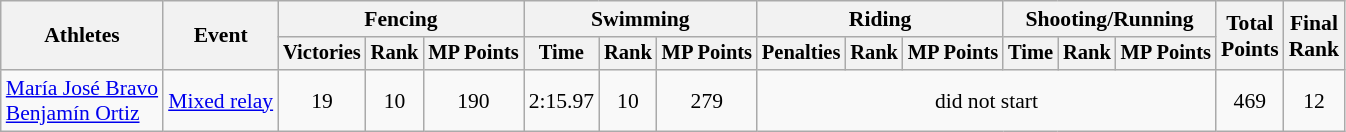<table class="wikitable" border="1" style="font-size:90%">
<tr>
<th rowspan=2>Athletes</th>
<th rowspan=2>Event</th>
<th colspan=3>Fencing<br><span></span></th>
<th colspan=3>Swimming<br><span></span></th>
<th colspan=3>Riding<br><span></span></th>
<th colspan=3>Shooting/Running<br><span></span></th>
<th rowspan=2>Total<br>Points</th>
<th rowspan=2>Final<br>Rank</th>
</tr>
<tr style="font-size:95%">
<th>Victories</th>
<th>Rank</th>
<th>MP Points</th>
<th>Time</th>
<th>Rank</th>
<th>MP Points</th>
<th>Penalties</th>
<th>Rank</th>
<th>MP Points</th>
<th>Time</th>
<th>Rank</th>
<th>MP Points</th>
</tr>
<tr align=center>
<td align=left><a href='#'>María José Bravo</a><br><a href='#'>Benjamín Ortiz</a></td>
<td align=left><a href='#'>Mixed relay</a></td>
<td>19</td>
<td>10</td>
<td>190</td>
<td>2:15.97</td>
<td>10</td>
<td>279</td>
<td colspan=6>did not start</td>
<td>469</td>
<td>12</td>
</tr>
</table>
